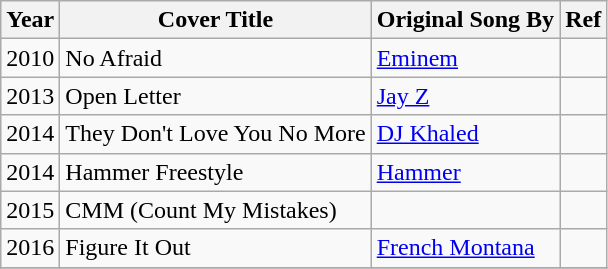<table class="wikitable">
<tr>
<th>Year</th>
<th>Cover Title</th>
<th>Original Song By</th>
<th>Ref</th>
</tr>
<tr>
<td>2010</td>
<td>No Afraid</td>
<td><a href='#'>Eminem</a></td>
<td></td>
</tr>
<tr>
<td>2013</td>
<td>Open Letter</td>
<td><a href='#'>Jay Z</a></td>
<td></td>
</tr>
<tr>
<td>2014</td>
<td>They Don't Love You No More</td>
<td><a href='#'>DJ Khaled</a></td>
<td></td>
</tr>
<tr>
<td>2014</td>
<td>Hammer Freestyle</td>
<td><a href='#'>Hammer</a></td>
<td></td>
</tr>
<tr>
<td>2015</td>
<td>CMM (Count My Mistakes)</td>
<td></td>
<td></td>
</tr>
<tr>
<td>2016</td>
<td>Figure It Out</td>
<td><a href='#'>French Montana</a></td>
<td></td>
</tr>
<tr>
</tr>
</table>
